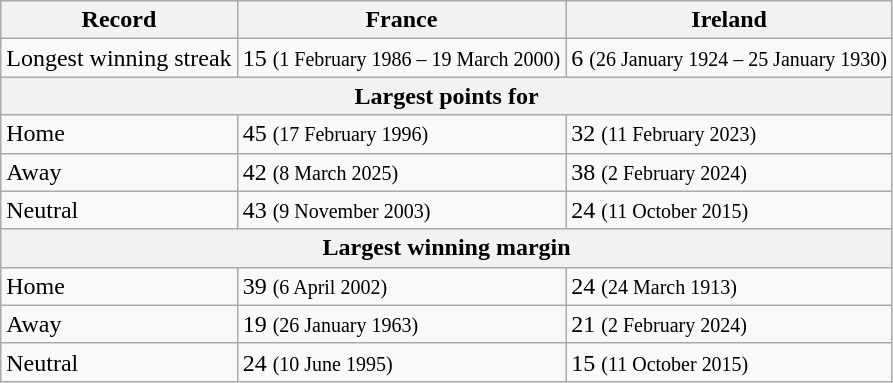<table class="wikitable">
<tr>
<th>Record</th>
<th>France</th>
<th>Ireland</th>
</tr>
<tr>
<td>Longest winning streak</td>
<td>15 <small>(1 February 1986 – 19 March 2000)</small></td>
<td>6 <small>(26 January 1924 – 25 January 1930)</small></td>
</tr>
<tr>
<th colspan=3 align=center>Largest points for</th>
</tr>
<tr>
<td>Home</td>
<td>45 <small>(17 February 1996)</small></td>
<td>32 <small>(11 February 2023)</small></td>
</tr>
<tr>
<td>Away</td>
<td>42 <small>(8 March 2025)</small></td>
<td>38 <small>(2 February 2024)</small></td>
</tr>
<tr>
<td>Neutral</td>
<td>43 <small>(9 November 2003)</small></td>
<td>24 <small>(11 October 2015)</small></td>
</tr>
<tr>
<th colspan=3 align=center>Largest winning margin</th>
</tr>
<tr>
<td>Home</td>
<td>39 <small>(6 April 2002)</small></td>
<td>24 <small>(24 March 1913)</small></td>
</tr>
<tr>
<td>Away</td>
<td>19 <small>(26 January 1963)</small></td>
<td>21 <small>(2 February 2024)</small></td>
</tr>
<tr>
<td>Neutral</td>
<td>24 <small>(10 June 1995)</small></td>
<td>15 <small>(11 October 2015)</small></td>
</tr>
</table>
